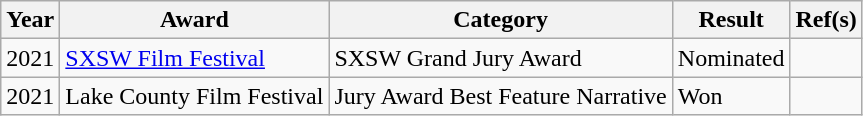<table class="wikitable">
<tr>
<th>Year</th>
<th>Award</th>
<th>Category</th>
<th>Result</th>
<th>Ref(s)</th>
</tr>
<tr>
<td>2021</td>
<td><a href='#'>SXSW Film Festival</a></td>
<td>SXSW Grand Jury Award</td>
<td>Nominated</td>
<td></td>
</tr>
<tr>
<td>2021</td>
<td>Lake County Film Festival</td>
<td>Jury Award Best Feature Narrative</td>
<td>Won</td>
<td></td>
</tr>
</table>
